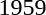<table>
<tr>
<td>1959</td>
<td></td>
<td></td>
<td></td>
</tr>
</table>
